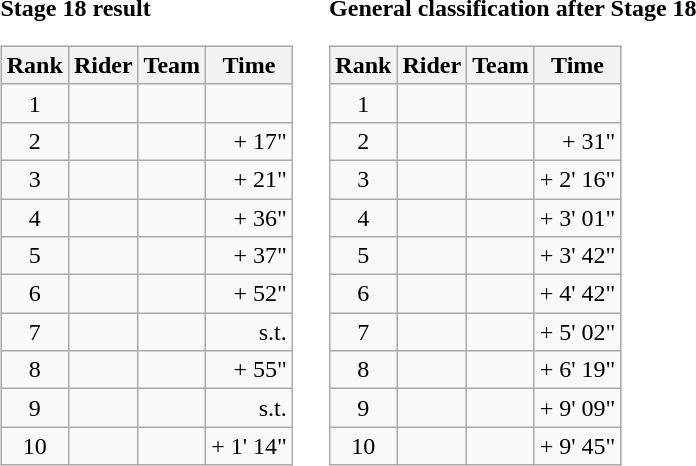<table>
<tr>
<td><strong>Stage 18 result</strong><br><table class="wikitable">
<tr>
<th scope="col">Rank</th>
<th scope="col">Rider</th>
<th scope="col">Team</th>
<th scope="col">Time</th>
</tr>
<tr>
<td style="text-align:center;">1</td>
<td></td>
<td></td>
<td style="text-align:right;"></td>
</tr>
<tr>
<td style="text-align:center;">2</td>
<td></td>
<td></td>
<td style="text-align:right;">+ 17"</td>
</tr>
<tr>
<td style="text-align:center;">3</td>
<td></td>
<td></td>
<td style="text-align:right;">+ 21"</td>
</tr>
<tr>
<td style="text-align:center;">4</td>
<td></td>
<td></td>
<td style="text-align:right;">+ 36"</td>
</tr>
<tr>
<td style="text-align:center;">5</td>
<td></td>
<td></td>
<td style="text-align:right;">+ 37"</td>
</tr>
<tr>
<td style="text-align:center;">6</td>
<td></td>
<td></td>
<td style="text-align:right;">+ 52"</td>
</tr>
<tr>
<td style="text-align:center;">7</td>
<td></td>
<td></td>
<td style="text-align:right;">s.t.</td>
</tr>
<tr>
<td style="text-align:center;">8</td>
<td></td>
<td></td>
<td style="text-align:right;">+ 55"</td>
</tr>
<tr>
<td style="text-align:center;">9</td>
<td></td>
<td></td>
<td style="text-align:right;">s.t.</td>
</tr>
<tr>
<td style="text-align:center;">10</td>
<td></td>
<td></td>
<td style="text-align:right;">+ 1' 14"</td>
</tr>
</table>
</td>
<td></td>
<td><strong>General classification after Stage 18</strong><br><table class="wikitable">
<tr>
<th scope="col">Rank</th>
<th scope="col">Rider</th>
<th scope="col">Team</th>
<th scope="col">Time</th>
</tr>
<tr>
<td style="text-align:center;">1</td>
<td></td>
<td></td>
<td style="text-align:right;"></td>
</tr>
<tr>
<td style="text-align:center;">2</td>
<td></td>
<td></td>
<td style="text-align:right;">+ 31"</td>
</tr>
<tr>
<td style="text-align:center;">3</td>
<td></td>
<td></td>
<td style="text-align:right;">+ 2' 16"</td>
</tr>
<tr>
<td style="text-align:center;">4</td>
<td></td>
<td></td>
<td style="text-align:right;">+ 3' 01"</td>
</tr>
<tr>
<td style="text-align:center;">5</td>
<td></td>
<td></td>
<td style="text-align:right;">+ 3' 42"</td>
</tr>
<tr>
<td style="text-align:center;">6</td>
<td></td>
<td></td>
<td style="text-align:right;">+ 4' 42"</td>
</tr>
<tr>
<td style="text-align:center;">7</td>
<td></td>
<td></td>
<td style="text-align:right;">+ 5' 02"</td>
</tr>
<tr>
<td style="text-align:center;">8</td>
<td></td>
<td></td>
<td style="text-align:right;">+ 6' 19"</td>
</tr>
<tr>
<td style="text-align:center;">9</td>
<td></td>
<td></td>
<td style="text-align:right;">+ 9' 09"</td>
</tr>
<tr>
<td style="text-align:center;">10</td>
<td></td>
<td></td>
<td style="text-align:right;">+ 9' 45"</td>
</tr>
</table>
</td>
</tr>
</table>
